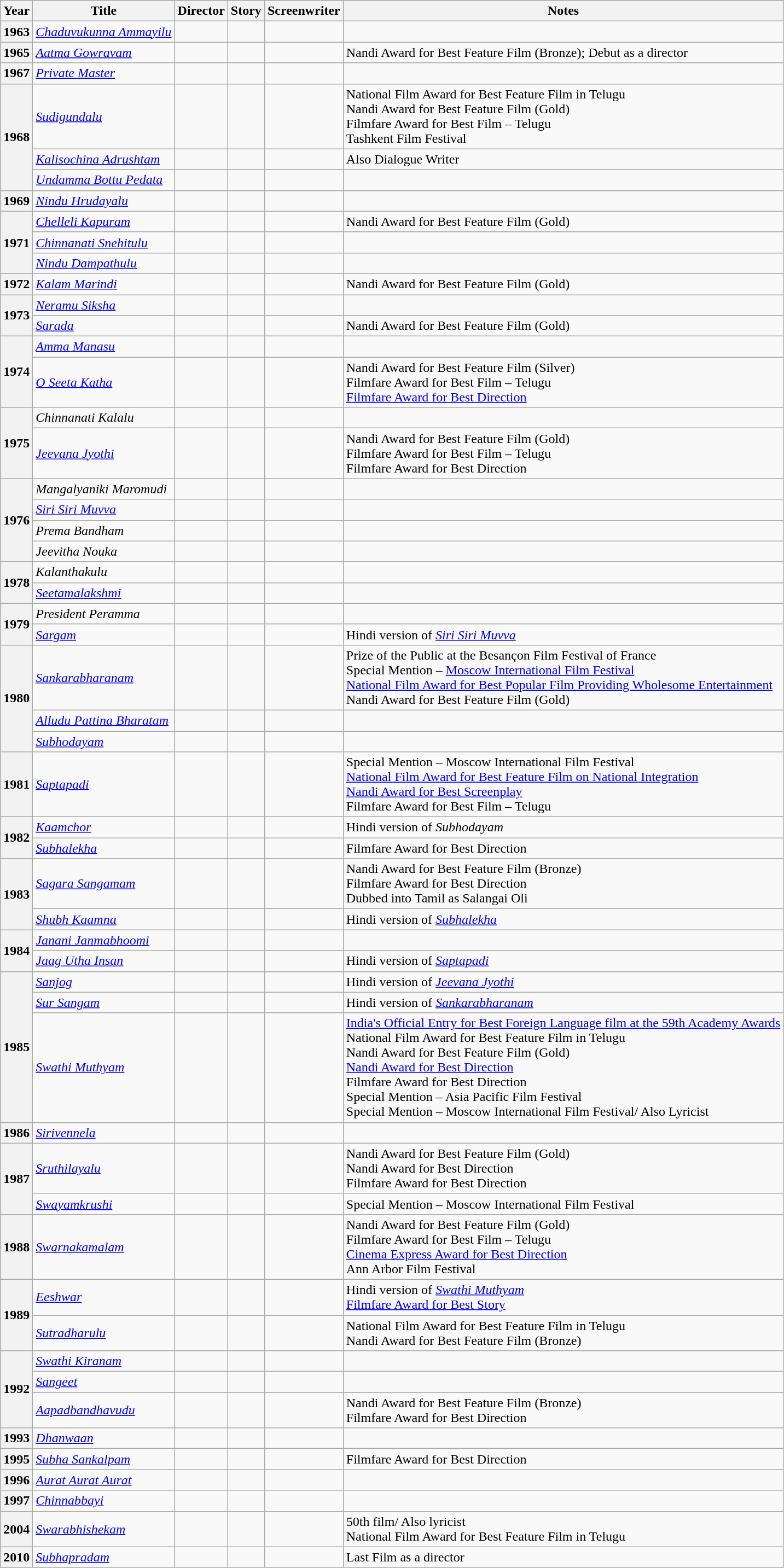<table class="wikitable sortable plainrowheaders">
<tr>
<th scope="col">Year</th>
<th scope="col">Title</th>
<th scope="col">Director</th>
<th scope="col">Story</th>
<th scope="col">Screenwriter</th>
<th scope="col">Notes</th>
</tr>
<tr>
<th scope="row">1963</th>
<td><em><a href='#'>Chaduvukunna Ammayilu</a></em></td>
<td></td>
<td></td>
<td></td>
<td></td>
</tr>
<tr>
<th scope="row">1965</th>
<td><em><a href='#'>Aatma Gowravam</a></em></td>
<td></td>
<td></td>
<td></td>
<td>Nandi Award for Best Feature Film (Bronze); Debut as a director</td>
</tr>
<tr>
<th scope="row">1967</th>
<td><em><a href='#'>Private Master</a></em></td>
<td></td>
<td></td>
<td></td>
<td></td>
</tr>
<tr>
<th rowspan="3" scope="row">1968</th>
<td><em><a href='#'>Sudigundalu</a></em></td>
<td></td>
<td></td>
<td></td>
<td>National Film Award for Best Feature Film in Telugu<br>Nandi Award for Best Feature Film (Gold)<br>Filmfare Award for Best Film – Telugu<br>Tashkent Film Festival</td>
</tr>
<tr>
<td><em><a href='#'>Kalisochina Adrushtam</a></em></td>
<td></td>
<td></td>
<td></td>
<td>Also Dialogue Writer</td>
</tr>
<tr>
<td><em><a href='#'>Undamma Bottu Pedata</a></em></td>
<td></td>
<td></td>
<td></td>
<td></td>
</tr>
<tr>
<th scope="row">1969</th>
<td><em><a href='#'>Nindu Hrudayalu</a></em></td>
<td></td>
<td></td>
<td></td>
<td></td>
</tr>
<tr>
<th rowspan="3" scope="row">1971</th>
<td><em><a href='#'>Chelleli Kapuram</a></em></td>
<td></td>
<td></td>
<td></td>
<td>Nandi Award for Best Feature Film (Gold)</td>
</tr>
<tr>
<td><em><a href='#'>Chinnanati Snehitulu</a></em></td>
<td></td>
<td></td>
<td></td>
<td></td>
</tr>
<tr>
<td><em><a href='#'>Nindu Dampathulu</a></em></td>
<td></td>
<td></td>
<td></td>
<td></td>
</tr>
<tr>
<th scope="row">1972</th>
<td><em><a href='#'>Kalam Marindi</a></em></td>
<td></td>
<td></td>
<td></td>
<td>Nandi Award for Best Feature Film (Gold)</td>
</tr>
<tr>
<th rowspan="2" scope="row">1973</th>
<td><em><a href='#'>Neramu Siksha</a></em></td>
<td></td>
<td></td>
<td></td>
<td></td>
</tr>
<tr>
<td><em><a href='#'>Sarada</a></em></td>
<td></td>
<td></td>
<td></td>
<td>Nandi Award for Best Feature Film (Gold)</td>
</tr>
<tr>
<th rowspan="2" scope="row">1974</th>
<td><em><a href='#'>Amma Manasu</a></em></td>
<td></td>
<td></td>
<td></td>
<td></td>
</tr>
<tr>
<td><em><a href='#'>O Seeta Katha</a></em></td>
<td></td>
<td></td>
<td></td>
<td>Nandi Award for Best Feature Film (Silver)<br>Filmfare Award for Best Film – Telugu<br><a href='#'>Filmfare Award for Best Direction</a></td>
</tr>
<tr>
<th rowspan="2" scope="row">1975</th>
<td><em>Chinnanati Kalalu</em></td>
<td></td>
<td></td>
<td></td>
<td></td>
</tr>
<tr>
<td><em><a href='#'>Jeevana Jyothi</a></em></td>
<td></td>
<td></td>
<td></td>
<td>Nandi Award for Best Feature Film (Gold)<br>Filmfare Award for Best Film – Telugu<br>Filmfare Award for Best Direction</td>
</tr>
<tr>
<th rowspan="4" scope="row">1976</th>
<td><em>Mangalyaniki Maromudi</em></td>
<td></td>
<td></td>
<td></td>
<td></td>
</tr>
<tr>
<td><em><a href='#'>Siri Siri Muvva</a></em></td>
<td></td>
<td></td>
<td></td>
<td></td>
</tr>
<tr>
<td><em>Prema Bandham</em></td>
<td></td>
<td></td>
<td></td>
<td></td>
</tr>
<tr>
<td><em>Jeevitha Nouka</em></td>
<td></td>
<td></td>
<td></td>
<td></td>
</tr>
<tr>
<th rowspan="2" scope="row">1978</th>
<td><em>Kalanthakulu</em></td>
<td></td>
<td></td>
<td></td>
<td></td>
</tr>
<tr>
<td><em><a href='#'>Seetamalakshmi</a></em></td>
<td></td>
<td></td>
<td></td>
<td></td>
</tr>
<tr>
<th rowspan="2" scope="row">1979</th>
<td><em>President Peramma</em></td>
<td></td>
<td></td>
<td></td>
<td></td>
</tr>
<tr>
<td><em><a href='#'>Sargam</a></em></td>
<td></td>
<td></td>
<td></td>
<td>Hindi version of <em><a href='#'>Siri Siri Muvva</a></em></td>
</tr>
<tr>
<th rowspan="3" scope="row">1980</th>
<td><em><a href='#'>Sankarabharanam</a></em></td>
<td></td>
<td></td>
<td></td>
<td>Prize of the Public at the Besançon Film Festival of France<br>Special Mention – <a href='#'>Moscow International Film Festival</a><br><a href='#'>National Film Award for Best Popular Film Providing Wholesome Entertainment</a><br>Nandi Award for Best Feature Film (Gold)</td>
</tr>
<tr>
<td><em><a href='#'>Alludu Pattina Bharatam</a></em></td>
<td></td>
<td></td>
<td></td>
<td></td>
</tr>
<tr>
<td><em><a href='#'>Subhodayam</a></em></td>
<td></td>
<td></td>
<td></td>
<td></td>
</tr>
<tr>
<th scope="row">1981</th>
<td><em><a href='#'>Saptapadi</a></em></td>
<td></td>
<td></td>
<td></td>
<td>Special Mention – Moscow International Film Festival<br><a href='#'>National Film Award for Best Feature Film on National Integration</a><br><a href='#'>Nandi Award for Best Screenplay</a><br>Filmfare Award for Best Film – Telugu</td>
</tr>
<tr>
<th rowspan="2" scope="row">1982</th>
<td><em><a href='#'>Kaamchor</a></em></td>
<td></td>
<td></td>
<td></td>
<td>Hindi version of <em>Subhodayam</em></td>
</tr>
<tr>
<td><em><a href='#'>Subhalekha</a></em></td>
<td></td>
<td></td>
<td></td>
<td>Filmfare Award for Best Direction</td>
</tr>
<tr>
<th rowspan="2" scope="row">1983</th>
<td><em><a href='#'>Sagara Sangamam</a></em></td>
<td></td>
<td></td>
<td></td>
<td>Nandi Award for Best Feature Film (Bronze)<br>Filmfare Award for Best Direction<br>Dubbed into Tamil as Salangai Oli</td>
</tr>
<tr>
<td><em><a href='#'>Shubh Kaamna</a></em></td>
<td></td>
<td></td>
<td></td>
<td>Hindi version of <em><a href='#'>Subhalekha</a></em></td>
</tr>
<tr>
<th rowspan="2" scope="row">1984</th>
<td><em><a href='#'>Janani Janmabhoomi</a></em></td>
<td></td>
<td></td>
<td></td>
<td></td>
</tr>
<tr>
<td><em><a href='#'>Jaag Utha Insan</a></em></td>
<td></td>
<td></td>
<td></td>
<td>Hindi version of <em><a href='#'>Saptapadi</a></em></td>
</tr>
<tr>
<th rowspan="3" scope="row">1985</th>
<td><em><a href='#'>Sanjog</a></em></td>
<td></td>
<td></td>
<td></td>
<td>Hindi version of <em><a href='#'>Jeevana Jyothi</a></em></td>
</tr>
<tr>
<td><em><a href='#'>Sur Sangam</a></em></td>
<td></td>
<td></td>
<td></td>
<td>Hindi version of <em><a href='#'>Sankarabharanam</a></em></td>
</tr>
<tr>
<td><em><a href='#'>Swathi Muthyam</a></em></td>
<td></td>
<td></td>
<td></td>
<td><a href='#'>India's Official Entry for Best Foreign Language film at the 59th Academy Awards</a><br>National Film Award for Best Feature Film in Telugu<br>Nandi Award for Best Feature Film (Gold)<br><a href='#'>Nandi Award for Best Direction</a><br>Filmfare Award for Best Direction<br>Special Mention – Asia Pacific Film Festival<br>Special Mention – Moscow International Film Festival/ Also Lyricist</td>
</tr>
<tr>
<th scope="row">1986</th>
<td><em><a href='#'>Sirivennela</a></em></td>
<td></td>
<td></td>
<td></td>
<td></td>
</tr>
<tr>
<th rowspan="2" scope="row">1987</th>
<td><em><a href='#'>Sruthilayalu</a></em></td>
<td></td>
<td></td>
<td></td>
<td>Nandi Award for Best Feature Film (Gold)<br>Nandi Award for Best Direction<br>Filmfare Award for Best Direction</td>
</tr>
<tr>
<td><em><a href='#'>Swayamkrushi</a></em></td>
<td></td>
<td></td>
<td></td>
<td>Special Mention – Moscow International Film Festival</td>
</tr>
<tr>
<th scope="row">1988</th>
<td><em><a href='#'>Swarnakamalam</a></em></td>
<td></td>
<td></td>
<td></td>
<td>Nandi Award for Best Feature Film (Gold)<br>Filmfare Award for Best Film – Telugu<br><a href='#'>Cinema Express Award for Best Direction</a><br>Ann Arbor Film Festival</td>
</tr>
<tr>
<th rowspan="2" scope="row">1989</th>
<td><em><a href='#'>Eeshwar</a></em></td>
<td></td>
<td></td>
<td></td>
<td>Hindi version of <em><a href='#'>Swathi Muthyam</a></em><br><a href='#'>Filmfare Award for Best Story</a></td>
</tr>
<tr>
<td><em><a href='#'>Sutradharulu</a></em></td>
<td></td>
<td></td>
<td></td>
<td>National Film Award for Best Feature Film in Telugu<br>Nandi Award for Best Feature Film (Bronze)</td>
</tr>
<tr>
<th rowspan="3" scope="row">1992</th>
<td><em><a href='#'>Swathi Kiranam</a></em></td>
<td></td>
<td></td>
<td></td>
<td></td>
</tr>
<tr>
<td><em><a href='#'>Sangeet</a></em></td>
<td></td>
<td></td>
<td></td>
<td></td>
</tr>
<tr>
<td><em><a href='#'>Aapadbandhavudu</a></em></td>
<td></td>
<td></td>
<td></td>
<td>Nandi Award for Best Feature Film (Bronze)<br>Filmfare Award for Best Direction</td>
</tr>
<tr>
<th scope="row">1993</th>
<td><em><a href='#'>Dhanwaan</a></em></td>
<td></td>
<td></td>
<td></td>
<td></td>
</tr>
<tr>
<th scope="row">1995</th>
<td><em><a href='#'>Subha Sankalpam</a></em></td>
<td></td>
<td></td>
<td></td>
<td>Filmfare Award for Best Direction</td>
</tr>
<tr>
<th scope="row">1996</th>
<td><em><a href='#'>Aurat Aurat Aurat</a></em></td>
<td></td>
<td></td>
<td></td>
<td></td>
</tr>
<tr>
<th scope="row">1997</th>
<td><em><a href='#'>Chinnabbayi</a></em></td>
<td></td>
<td></td>
<td></td>
<td></td>
</tr>
<tr>
<th scope="row">2004</th>
<td><em><a href='#'>Swarabhishekam</a></em></td>
<td></td>
<td></td>
<td></td>
<td>50th film/ Also lyricist<br>National Film Award for Best Feature Film in Telugu</td>
</tr>
<tr>
<th scope="row">2010</th>
<td><em><a href='#'>Subhapradam</a></em></td>
<td></td>
<td></td>
<td></td>
<td>Last Film as a director </td>
</tr>
</table>
